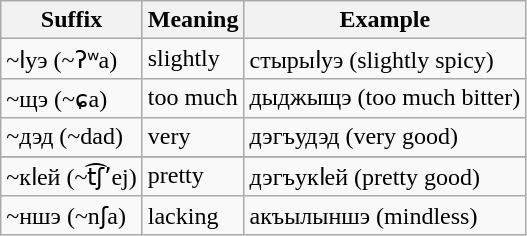<table class="wikitable">
<tr>
<th>Suffix</th>
<th>Meaning</th>
<th>Example</th>
</tr>
<tr>
<td>~ӏуэ (~ʔʷa)</td>
<td>slightly</td>
<td>стырыӏуэ (slightly spicy)</td>
</tr>
<tr>
<td>~щэ (~ɕa)</td>
<td>too much</td>
<td>дыджыщэ (too much bitter)</td>
</tr>
<tr>
<td>~дэд (~dad)</td>
<td>very</td>
<td>дэгъудэд (very good)</td>
</tr>
<tr>
</tr>
<tr>
<td>~кӏей (~t͡ʃʼej)</td>
<td>pretty</td>
<td>дэгъукӏей (pretty good)</td>
</tr>
<tr>
<td>~ншэ (~nʃa)</td>
<td>lacking</td>
<td>акъылыншэ (mindless)</td>
</tr>
</table>
